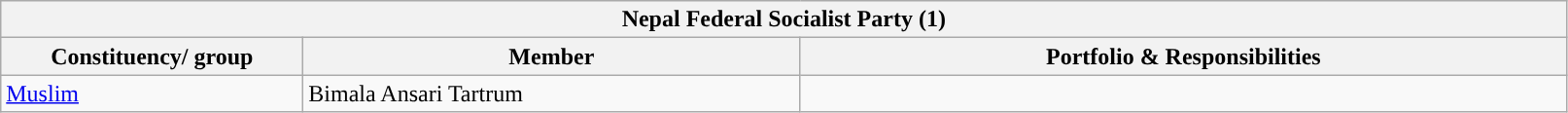<table class="wikitable">
<tr>
<th colspan="3" style="width: 800pt; background:">Nepal Federal Socialist Party (1)</th>
</tr>
<tr>
<th style="width:150pt;">Constituency/ group</th>
<th style="width:250pt;">Member</th>
<th>Portfolio & Responsibilities</th>
</tr>
<tr>
<td><a href='#'>Muslim</a></td>
<td>Bimala Ansari Tartrum</td>
<td></td>
</tr>
</table>
